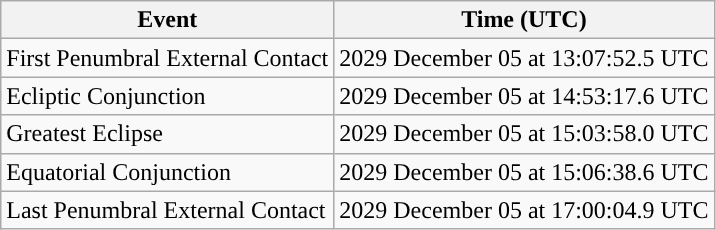<table class="wikitable">
<tr>
<th>Event</th>
<th>Time (UTC)</th>
</tr>
<tr>
<td>First Penumbral External Contact</td>
<td>2029 December 05 at 13:07:52.5 UTC</td>
</tr>
<tr>
<td>Ecliptic Conjunction</td>
<td>2029 December 05 at 14:53:17.6 UTC</td>
</tr>
<tr>
<td>Greatest Eclipse</td>
<td>2029 December 05 at 15:03:58.0 UTC</td>
</tr>
<tr>
<td>Equatorial Conjunction</td>
<td>2029 December 05 at 15:06:38.6 UTC</td>
</tr>
<tr>
<td>Last Penumbral External Contact</td>
<td>2029 December 05 at 17:00:04.9 UTC</td>
</tr>
</table>
